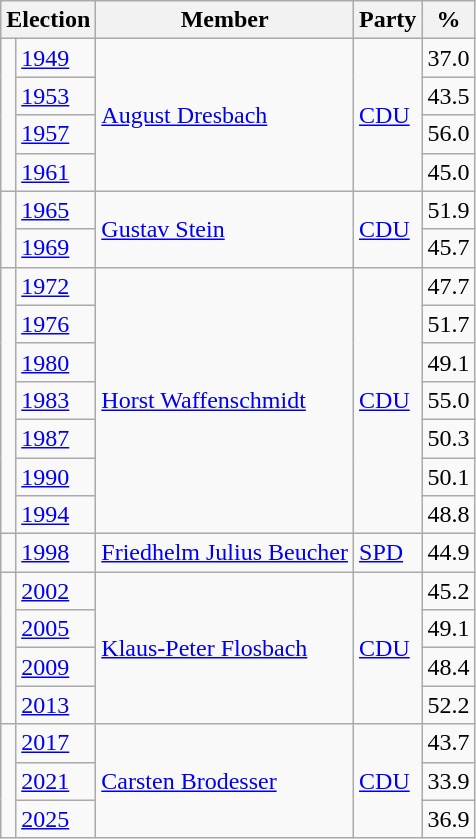<table class=wikitable>
<tr>
<th colspan=2>Election</th>
<th>Member</th>
<th>Party</th>
<th>%</th>
</tr>
<tr>
<td rowspan=4 bgcolor=></td>
<td><a href='#'>1949</a></td>
<td rowspan=4><a href='#'>August Dresbach</a></td>
<td rowspan=4><a href='#'>CDU</a></td>
<td align=right>37.0</td>
</tr>
<tr>
<td><a href='#'>1953</a></td>
<td align=right>43.5</td>
</tr>
<tr>
<td><a href='#'>1957</a></td>
<td align=right>56.0</td>
</tr>
<tr>
<td><a href='#'>1961</a></td>
<td align=right>45.0</td>
</tr>
<tr>
<td rowspan=2 bgcolor=></td>
<td><a href='#'>1965</a></td>
<td rowspan=2><a href='#'>Gustav Stein</a></td>
<td rowspan=2><a href='#'>CDU</a></td>
<td align=right>51.9</td>
</tr>
<tr>
<td><a href='#'>1969</a></td>
<td align=right>45.7</td>
</tr>
<tr>
<td rowspan=7 bgcolor=></td>
<td><a href='#'>1972</a></td>
<td rowspan=7><a href='#'>Horst Waffenschmidt</a></td>
<td rowspan=7><a href='#'>CDU</a></td>
<td align=right>47.7</td>
</tr>
<tr>
<td><a href='#'>1976</a></td>
<td align=right>51.7</td>
</tr>
<tr>
<td><a href='#'>1980</a></td>
<td align=right>49.1</td>
</tr>
<tr>
<td><a href='#'>1983</a></td>
<td align=right>55.0</td>
</tr>
<tr>
<td><a href='#'>1987</a></td>
<td align=right>50.3</td>
</tr>
<tr>
<td><a href='#'>1990</a></td>
<td align=right>50.1</td>
</tr>
<tr>
<td><a href='#'>1994</a></td>
<td align=right>48.8</td>
</tr>
<tr>
<td bgcolor=></td>
<td><a href='#'>1998</a></td>
<td><a href='#'>Friedhelm Julius Beucher</a></td>
<td><a href='#'>SPD</a></td>
<td align=right>44.9</td>
</tr>
<tr>
<td rowspan=4 bgcolor=></td>
<td><a href='#'>2002</a></td>
<td rowspan=4><a href='#'>Klaus-Peter Flosbach</a></td>
<td rowspan=4><a href='#'>CDU</a></td>
<td align=right>45.2</td>
</tr>
<tr>
<td><a href='#'>2005</a></td>
<td align=right>49.1</td>
</tr>
<tr>
<td><a href='#'>2009</a></td>
<td align=right>48.4</td>
</tr>
<tr>
<td><a href='#'>2013</a></td>
<td align=right>52.2</td>
</tr>
<tr>
<td rowspan=3 bgcolor=></td>
<td><a href='#'>2017</a></td>
<td rowspan=3><a href='#'>Carsten Brodesser</a></td>
<td rowspan=3><a href='#'>CDU</a></td>
<td align=right>43.7</td>
</tr>
<tr>
<td><a href='#'>2021</a></td>
<td align=right>33.9</td>
</tr>
<tr>
<td><a href='#'>2025</a></td>
<td align=right>36.9</td>
</tr>
</table>
